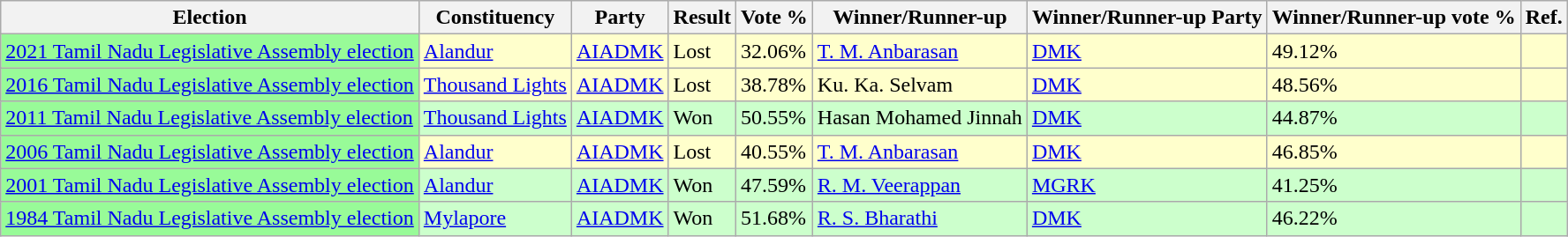<table class="wikitable">
<tr>
<th>Election</th>
<th>Constituency</th>
<th>Party</th>
<th>Result</th>
<th>Vote %</th>
<th>Winner/Runner-up</th>
<th>Winner/Runner-up Party</th>
<th>Winner/Runner-up vote %</th>
<th>Ref.</th>
</tr>
<tr style="background:#ffc;">
<td bgcolor=#98FB98><a href='#'>2021 Tamil Nadu Legislative Assembly election</a></td>
<td><a href='#'>Alandur</a></td>
<td><a href='#'>AIADMK</a></td>
<td>Lost</td>
<td>32.06%</td>
<td><a href='#'>T. M. Anbarasan</a></td>
<td><a href='#'>DMK</a></td>
<td>49.12%</td>
<td></td>
</tr>
<tr style="background:#ffc;">
<td bgcolor=#98FB98><a href='#'>2016 Tamil Nadu Legislative Assembly election</a></td>
<td><a href='#'>Thousand Lights</a></td>
<td><a href='#'>AIADMK</a></td>
<td>Lost</td>
<td>38.78%</td>
<td>Ku. Ka. Selvam</td>
<td><a href='#'>DMK</a></td>
<td>48.56%</td>
<td></td>
</tr>
<tr style="background:#cfc;">
<td bgcolor=#98FB98><a href='#'>2011 Tamil Nadu Legislative Assembly election</a></td>
<td><a href='#'>Thousand Lights</a></td>
<td><a href='#'>AIADMK</a></td>
<td>Won</td>
<td>50.55%</td>
<td>Hasan Mohamed Jinnah</td>
<td><a href='#'>DMK</a></td>
<td>44.87%</td>
<td></td>
</tr>
<tr style="background:#ffc;">
<td bgcolor=#98FB98><a href='#'>2006 Tamil Nadu Legislative Assembly election</a></td>
<td><a href='#'>Alandur</a></td>
<td><a href='#'>AIADMK</a></td>
<td>Lost</td>
<td>40.55%</td>
<td><a href='#'>T. M. Anbarasan</a></td>
<td><a href='#'>DMK</a></td>
<td>46.85%</td>
<td></td>
</tr>
<tr style="background:#cfc;">
<td bgcolor=#98FB98><a href='#'>2001 Tamil Nadu Legislative Assembly election</a></td>
<td><a href='#'>Alandur</a></td>
<td><a href='#'>AIADMK</a></td>
<td>Won</td>
<td>47.59%</td>
<td><a href='#'>R. M. Veerappan</a></td>
<td><a href='#'>MGRK</a></td>
<td>41.25%</td>
<td></td>
</tr>
<tr style="background:#cfc;">
<td bgcolor=#98FB98><a href='#'>1984 Tamil Nadu Legislative Assembly election</a></td>
<td><a href='#'>Mylapore</a></td>
<td><a href='#'>AIADMK</a></td>
<td>Won</td>
<td>51.68%</td>
<td><a href='#'>R. S. Bharathi</a></td>
<td><a href='#'>DMK</a></td>
<td>46.22%</td>
<td></td>
</tr>
</table>
